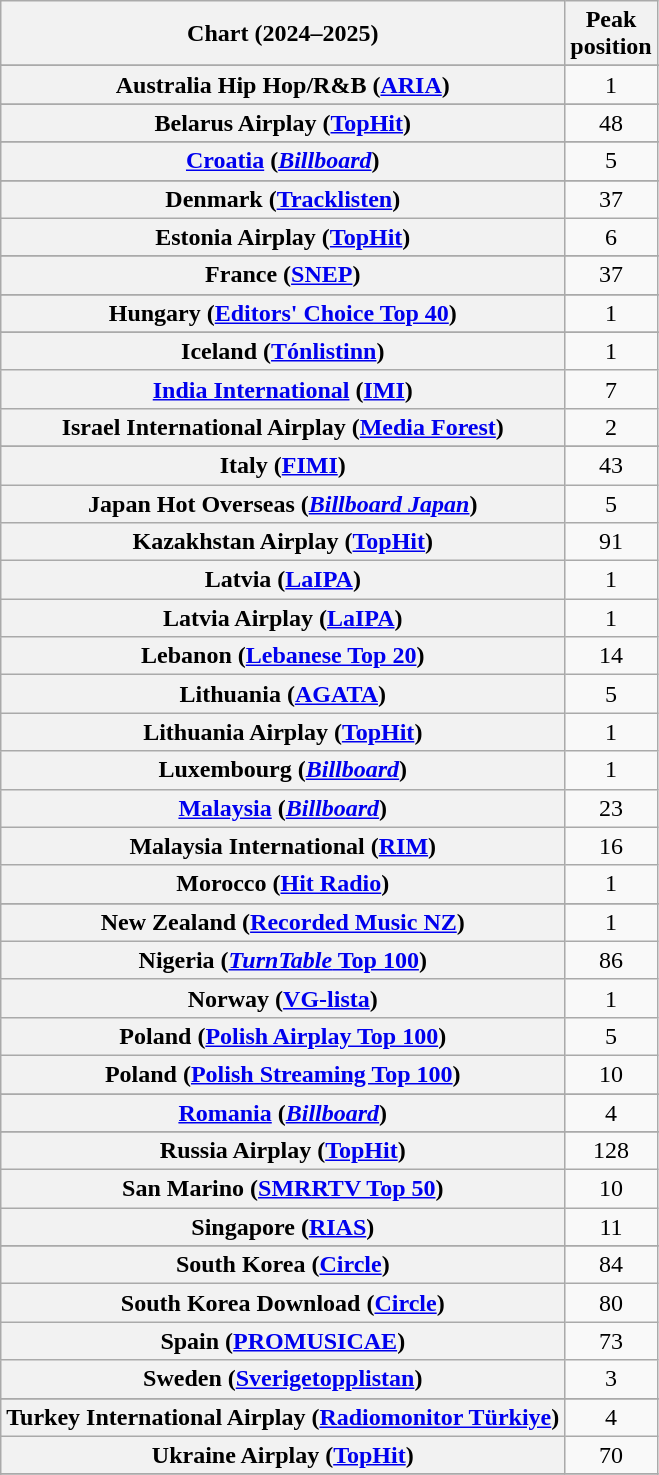<table class="wikitable plainrowheaders sortable" style="text-align:center">
<tr>
<th scope="col">Chart (2024–2025)</th>
<th scope="col">Peak<br>position</th>
</tr>
<tr>
</tr>
<tr>
<th scope="row">Australia Hip Hop/R&B (<a href='#'>ARIA</a>)</th>
<td>1</td>
</tr>
<tr>
</tr>
<tr>
<th scope="row">Belarus Airplay (<a href='#'>TopHit</a>)</th>
<td>48</td>
</tr>
<tr>
</tr>
<tr>
</tr>
<tr>
</tr>
<tr>
</tr>
<tr>
</tr>
<tr>
</tr>
<tr>
<th scope="row"><a href='#'>Croatia</a> (<em><a href='#'>Billboard</a></em>)</th>
<td>5</td>
</tr>
<tr>
</tr>
<tr>
</tr>
<tr>
<th scope="row">Denmark (<a href='#'>Tracklisten</a>)</th>
<td>37</td>
</tr>
<tr>
<th scope="row">Estonia Airplay (<a href='#'>TopHit</a>)</th>
<td>6</td>
</tr>
<tr>
</tr>
<tr>
<th scope="row">France (<a href='#'>SNEP</a>)</th>
<td>37</td>
</tr>
<tr>
</tr>
<tr>
</tr>
<tr>
<th scope="row">Hungary (<a href='#'>Editors' Choice Top 40</a>)</th>
<td>1</td>
</tr>
<tr>
</tr>
<tr>
<th scope="row">Iceland (<a href='#'>Tónlistinn</a>)</th>
<td>1</td>
</tr>
<tr>
<th scope="row"><a href='#'>India International</a> (<a href='#'>IMI</a>)</th>
<td>7</td>
</tr>
<tr>
<th scope="row">Israel International Airplay (<a href='#'>Media Forest</a>)</th>
<td>2</td>
</tr>
<tr>
</tr>
<tr>
<th scope="row">Italy (<a href='#'>FIMI</a>)</th>
<td>43</td>
</tr>
<tr>
<th scope="row">Japan Hot Overseas (<em><a href='#'>Billboard Japan</a></em>)</th>
<td>5</td>
</tr>
<tr>
<th scope="row">Kazakhstan Airplay (<a href='#'>TopHit</a>)</th>
<td>91</td>
</tr>
<tr>
<th scope="row">Latvia (<a href='#'>LaIPA</a>)</th>
<td>1</td>
</tr>
<tr>
<th scope="row">Latvia Airplay (<a href='#'>LaIPA</a>)</th>
<td>1</td>
</tr>
<tr>
<th scope="row">Lebanon (<a href='#'>Lebanese Top 20</a>)</th>
<td>14</td>
</tr>
<tr>
<th scope="row">Lithuania (<a href='#'>AGATA</a>)</th>
<td>5</td>
</tr>
<tr>
<th scope="row">Lithuania Airplay (<a href='#'>TopHit</a>)</th>
<td>1</td>
</tr>
<tr>
<th scope="row">Luxembourg (<em><a href='#'>Billboard</a></em>)</th>
<td>1</td>
</tr>
<tr>
<th scope="row"><a href='#'>Malaysia</a> (<em><a href='#'>Billboard</a></em>)</th>
<td>23</td>
</tr>
<tr>
<th scope="row">Malaysia International (<a href='#'>RIM</a>)</th>
<td>16</td>
</tr>
<tr>
<th scope="row">Morocco (<a href='#'>Hit Radio</a>)</th>
<td>1</td>
</tr>
<tr>
</tr>
<tr>
</tr>
<tr>
<th scope="row">New Zealand (<a href='#'>Recorded Music NZ</a>)</th>
<td>1</td>
</tr>
<tr>
<th scope="row">Nigeria (<a href='#'><em>TurnTable</em> Top 100</a>)</th>
<td>86</td>
</tr>
<tr>
<th scope="row">Norway (<a href='#'>VG-lista</a>)</th>
<td>1</td>
</tr>
<tr>
<th scope="row">Poland (<a href='#'>Polish Airplay Top 100</a>)</th>
<td>5</td>
</tr>
<tr>
<th scope="row">Poland (<a href='#'>Polish Streaming Top 100</a>)</th>
<td>10</td>
</tr>
<tr>
</tr>
<tr>
<th scope="row"><a href='#'>Romania</a> (<em><a href='#'>Billboard</a></em>)</th>
<td>4</td>
</tr>
<tr>
</tr>
<tr>
<th scope="row">Russia Airplay (<a href='#'>TopHit</a>)</th>
<td>128</td>
</tr>
<tr>
<th scope="row">San Marino (<a href='#'>SMRRTV Top 50</a>)</th>
<td>10</td>
</tr>
<tr>
<th scope="row">Singapore (<a href='#'>RIAS</a>)</th>
<td>11</td>
</tr>
<tr>
</tr>
<tr>
</tr>
<tr>
</tr>
<tr>
<th scope="row">South Korea  (<a href='#'>Circle</a>)</th>
<td>84</td>
</tr>
<tr>
<th scope="row">South Korea Download (<a href='#'>Circle</a>)</th>
<td>80</td>
</tr>
<tr>
<th scope="row">Spain (<a href='#'>PROMUSICAE</a>)</th>
<td>73</td>
</tr>
<tr>
<th scope="row">Sweden (<a href='#'>Sverigetopplistan</a>)</th>
<td>3</td>
</tr>
<tr>
</tr>
<tr>
<th scope="row">Turkey International Airplay (<a href='#'>Radiomonitor Türkiye</a>)</th>
<td>4</td>
</tr>
<tr>
<th scope="row">Ukraine Airplay (<a href='#'>TopHit</a>)</th>
<td>70</td>
</tr>
<tr>
</tr>
<tr>
</tr>
<tr>
</tr>
<tr>
</tr>
<tr>
</tr>
<tr>
</tr>
<tr>
</tr>
<tr>
</tr>
</table>
